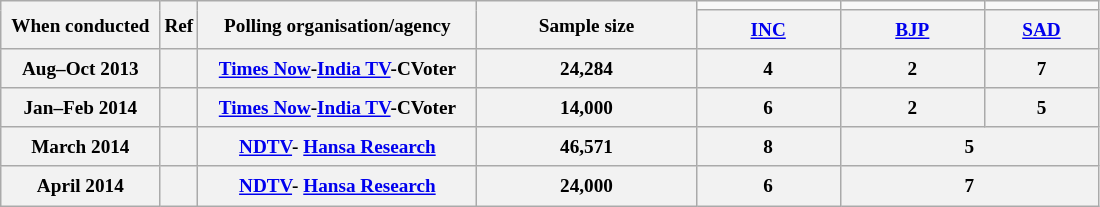<table class="wikitable" style="text-align:center;font-size:80%;line-height:20px;">
<tr>
<th class="wikitable" rowspan="2" width="100px">When conducted</th>
<th class="wikitable" rowspan="2" width="10px">Ref</th>
<th class="wikitable" rowspan="2" width="180px">Polling organisation/agency</th>
<th class="wikitable" rowspan="2" width="140px">Sample size</th>
<td bgcolor=></td>
<td bgcolor=></td>
<td bgcolor=></td>
</tr>
<tr>
<th class="wikitable" width="90px"><a href='#'>INC</a></th>
<th class="wikitable" width="90px"><a href='#'>BJP</a></th>
<th class="wikitable" width="70px"><a href='#'>SAD</a></th>
</tr>
<tr class="hintergrundfarbe2" style="text-align:center">
<th>Aug–Oct 2013</th>
<th></th>
<th><a href='#'>Times Now</a>-<a href='#'>India TV</a>-CVoter</th>
<th>24,284</th>
<th>4</th>
<th>2</th>
<th>7</th>
</tr>
<tr class="hintergrundfarbe2" style="text-align:center">
<th>Jan–Feb 2014</th>
<th></th>
<th><a href='#'>Times Now</a>-<a href='#'>India TV</a>-CVoter</th>
<th>14,000</th>
<th>6</th>
<th>2</th>
<th>5</th>
</tr>
<tr class="hintergrundfarbe2" style="text-align:center">
<th>March 2014</th>
<th></th>
<th><a href='#'>NDTV</a>- <a href='#'>Hansa Research</a></th>
<th>46,571</th>
<th>8</th>
<th colspan="2">5</th>
</tr>
<tr class="hintergrundfarbe2" style="text-align:center">
<th>April 2014</th>
<th></th>
<th><a href='#'>NDTV</a>- <a href='#'>Hansa Research</a></th>
<th>24,000</th>
<th>6</th>
<th colspan="2">7</th>
</tr>
</table>
